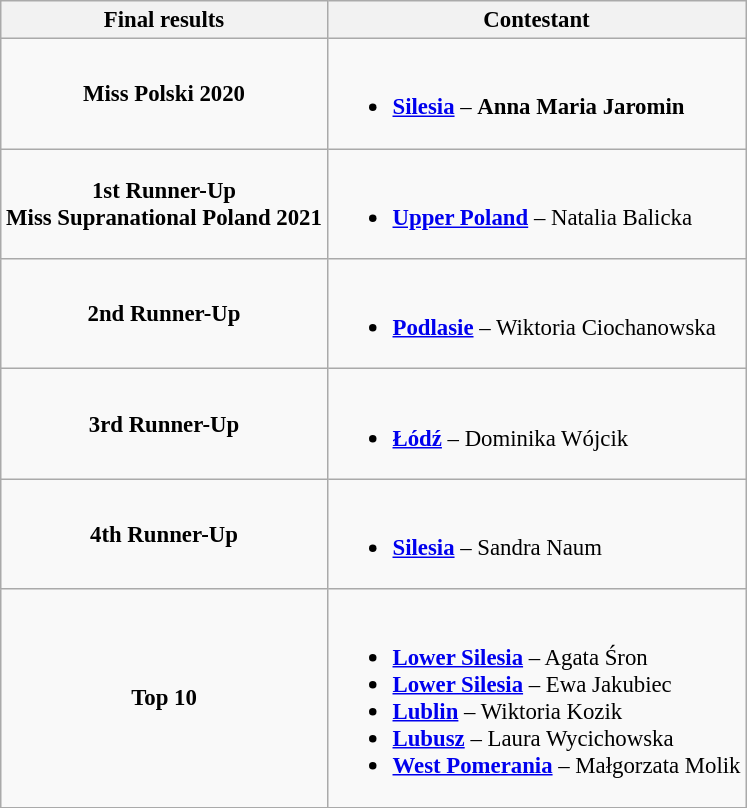<table class="wikitable sortable" style="font-size: 95%;">
<tr>
<th>Final results</th>
<th>Contestant</th>
</tr>
<tr>
<td style="text-align:center;"><strong>Miss Polski 2020</strong></td>
<td><br><ul><li> <strong><a href='#'>Silesia</a></strong> – <strong>Anna Maria Jaromin</strong></li></ul></td>
</tr>
<tr>
<td style="text-align:center;"><strong>1st Runner-Up</strong><br><strong>Miss Supranational Poland 2021</strong></td>
<td><br><ul><li> <strong><a href='#'>Upper Poland</a></strong> – Natalia Balicka</li></ul></td>
</tr>
<tr>
<td style="text-align:center;"><strong>2nd Runner-Up</strong></td>
<td><br><ul><li> <strong><a href='#'>Podlasie</a></strong> – Wiktoria Ciochanowska</li></ul></td>
</tr>
<tr>
<td style="text-align:center;"><strong>3rd Runner-Up</strong></td>
<td><br><ul><li> <strong><a href='#'>Łódź</a></strong> – Dominika Wójcik</li></ul></td>
</tr>
<tr>
<td style="text-align:center;"><strong>4th Runner-Up</strong></td>
<td><br><ul><li> <strong><a href='#'>Silesia</a></strong> – Sandra Naum</li></ul></td>
</tr>
<tr>
<td style="text-align:center;"><strong>Top 10</strong></td>
<td><br><ul><li> <strong><a href='#'>Lower Silesia</a></strong> – Agata Śron</li><li> <strong><a href='#'>Lower Silesia</a></strong> – Ewa Jakubiec</li><li> <strong><a href='#'>Lublin</a></strong> – Wiktoria Kozik</li><li> <strong><a href='#'>Lubusz</a></strong> – Laura Wycichowska</li><li> <strong><a href='#'>West Pomerania</a></strong> – Małgorzata Molik</li></ul></td>
</tr>
<tr>
</tr>
</table>
